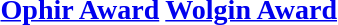<table>
<tr valign="top">
<td><br><h3><a href='#'>Ophir Award</a></h3></td>
<td><br><h3><a href='#'>Wolgin Award</a></h3></td>
</tr>
</table>
